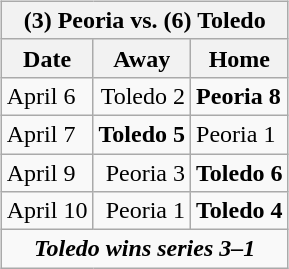<table cellspacing="10">
<tr>
<td valign="top"><br><table class="wikitable">
<tr>
<th bgcolor="#DDDDDD" colspan="4">(3) Peoria vs. (6) Toledo</th>
</tr>
<tr>
<th>Date</th>
<th>Away</th>
<th>Home</th>
</tr>
<tr>
<td>April 6</td>
<td align="right">Toledo 2</td>
<td><strong>Peoria 8</strong></td>
</tr>
<tr>
<td>April 7</td>
<td align="right"><strong>Toledo 5</strong></td>
<td>Peoria 1</td>
</tr>
<tr>
<td>April 9</td>
<td align="right">Peoria 3</td>
<td><strong>Toledo 6</strong></td>
</tr>
<tr>
<td>April 10</td>
<td align="right">Peoria 1</td>
<td><strong>Toledo 4</strong></td>
</tr>
<tr align="center">
<td colspan="4"><strong><em>Toledo wins series 3–1</em></strong></td>
</tr>
</table>
</td>
</tr>
</table>
